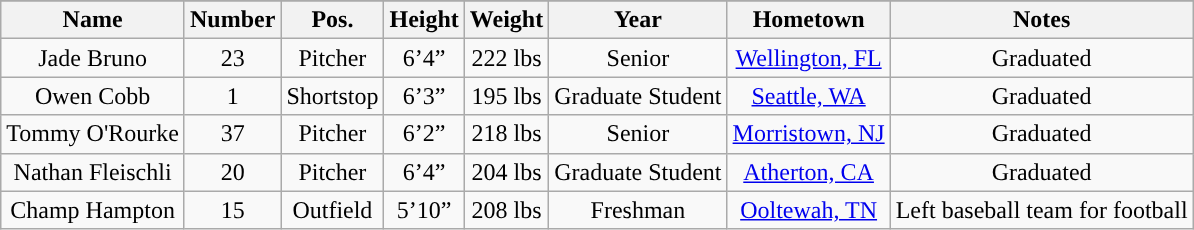<table class="wikitable sortable">
<tr>
</tr>
<tr>
<th>Name</th>
<th>Number</th>
<th>Pos.</th>
<th>Height</th>
<th>Weight</th>
<th>Year</th>
<th>Hometown</th>
<th>Notes</th>
</tr>
<tr align="center">
<td>Jade Bruno</td>
<td>23</td>
<td>Pitcher</td>
<td>6’4”</td>
<td>222 lbs</td>
<td>Senior</td>
<td><a href='#'>Wellington, FL</a></td>
<td>Graduated</td>
</tr>
<tr align="center">
<td>Owen Cobb</td>
<td>1</td>
<td>Shortstop</td>
<td>6’3”</td>
<td>195 lbs</td>
<td>Graduate Student</td>
<td><a href='#'>Seattle, WA</a></td>
<td>Graduated</td>
</tr>
<tr align="center">
<td>Tommy O'Rourke</td>
<td>37</td>
<td>Pitcher</td>
<td>6’2”</td>
<td>218 lbs</td>
<td>Senior</td>
<td><a href='#'>Morristown, NJ</a></td>
<td>Graduated</td>
</tr>
<tr align="center">
<td>Nathan Fleischli</td>
<td>20</td>
<td>Pitcher</td>
<td>6’4”</td>
<td>204 lbs</td>
<td>Graduate Student</td>
<td><a href='#'>Atherton, CA</a></td>
<td>Graduated</td>
</tr>
<tr align="center">
<td>Champ Hampton</td>
<td>15</td>
<td>Outfield</td>
<td>5’10”</td>
<td>208 lbs</td>
<td>Freshman</td>
<td><a href='#'>Ooltewah, TN</a></td>
<td>Left baseball team for football</td>
</tr>
</table>
